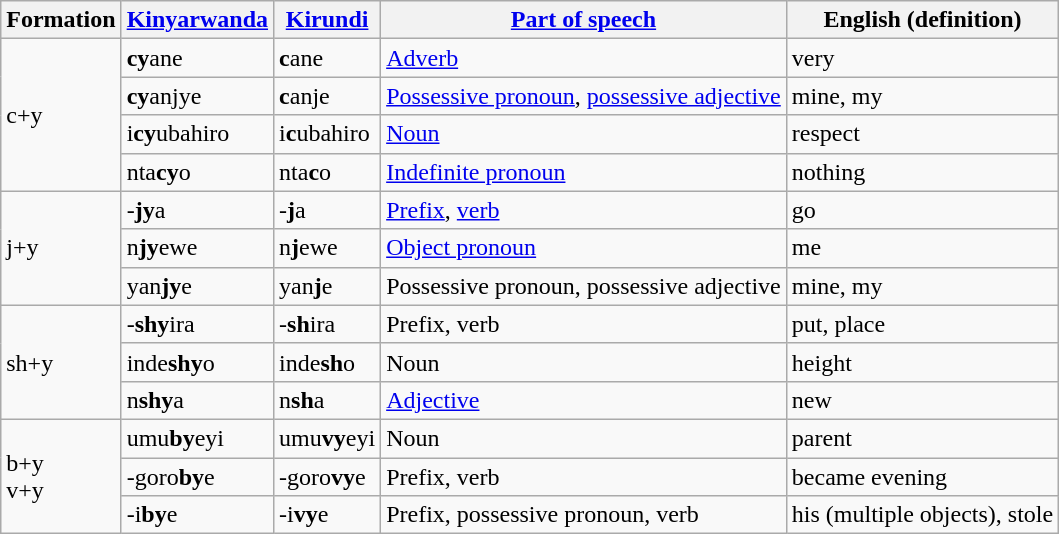<table class="wikitable">
<tr>
<th>Formation</th>
<th><a href='#'>Kinyarwanda</a></th>
<th><a href='#'>Kirundi</a></th>
<th><a href='#'>Part of speech</a></th>
<th>English (definition)</th>
</tr>
<tr>
<td rowspan="4">c+y</td>
<td><strong>cy</strong>ane</td>
<td><strong>c</strong>ane</td>
<td><a href='#'>Adverb</a></td>
<td>very</td>
</tr>
<tr>
<td><strong>cy</strong>anjye</td>
<td><strong>c</strong>anje</td>
<td><a href='#'>Possessive pronoun</a>, <a href='#'>possessive adjective</a></td>
<td>mine, my</td>
</tr>
<tr>
<td>i<strong>cy</strong>ubahiro</td>
<td>i<strong>c</strong>ubahiro</td>
<td><a href='#'>Noun</a></td>
<td>respect</td>
</tr>
<tr>
<td>nta<strong>cy</strong>o</td>
<td>nta<strong>c</strong>o</td>
<td><a href='#'>Indefinite pronoun</a></td>
<td>nothing</td>
</tr>
<tr>
<td rowspan="3">j+y</td>
<td>-<strong>jy</strong>a</td>
<td>-<strong>j</strong>a</td>
<td><a href='#'>Prefix</a>, <a href='#'>verb</a></td>
<td>go</td>
</tr>
<tr>
<td>n<strong>jy</strong>ewe</td>
<td>n<strong>j</strong>ewe</td>
<td><a href='#'>Object pronoun</a></td>
<td>me</td>
</tr>
<tr>
<td>yan<strong>jy</strong>e</td>
<td>yan<strong>j</strong>e</td>
<td>Possessive pronoun, possessive adjective</td>
<td>mine, my</td>
</tr>
<tr>
<td rowspan="3">sh+y</td>
<td>-<strong>shy</strong>ira</td>
<td>-<strong>sh</strong>ira</td>
<td>Prefix, verb</td>
<td>put, place</td>
</tr>
<tr>
<td>inde<strong>shy</strong>o</td>
<td>inde<strong>sh</strong>o</td>
<td>Noun</td>
<td>height</td>
</tr>
<tr>
<td>n<strong>shy</strong>a</td>
<td>n<strong>sh</strong>a</td>
<td><a href='#'>Adjective</a></td>
<td>new</td>
</tr>
<tr>
<td rowspan="3">b+y<br>v+y</td>
<td>umu<strong>by</strong>eyi</td>
<td>umu<strong>vy</strong>eyi</td>
<td>Noun</td>
<td>parent</td>
</tr>
<tr>
<td>-goro<strong>by</strong>e</td>
<td>-goro<strong>vy</strong>e</td>
<td>Prefix, verb</td>
<td>became evening</td>
</tr>
<tr>
<td>-i<strong>by</strong>e</td>
<td>-i<strong>vy</strong>e</td>
<td>Prefix, possessive pronoun, verb</td>
<td>his (multiple objects), stole</td>
</tr>
</table>
